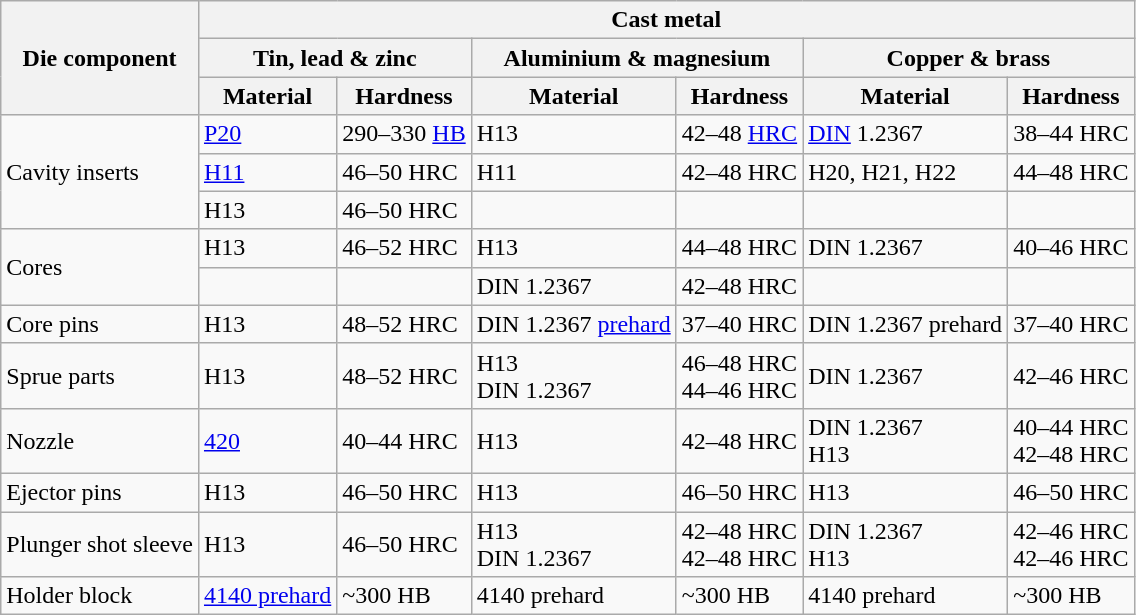<table class="wikitable">
<tr>
<th rowspan=3>Die component</th>
<th colspan=6>Cast metal</th>
</tr>
<tr>
<th colspan=2>Tin, lead & zinc</th>
<th colspan=2>Aluminium & magnesium</th>
<th colspan=2>Copper & brass</th>
</tr>
<tr>
<th>Material</th>
<th>Hardness</th>
<th>Material</th>
<th>Hardness</th>
<th>Material</th>
<th>Hardness</th>
</tr>
<tr>
<td rowspan=3>Cavity inserts</td>
<td><a href='#'>P20</a></td>
<td>290–330 <a href='#'>HB</a></td>
<td>H13</td>
<td>42–48 <a href='#'>HRC</a></td>
<td><a href='#'>DIN</a> 1.2367</td>
<td>38–44 HRC</td>
</tr>
<tr>
<td><a href='#'>H11</a></td>
<td>46–50 HRC</td>
<td>H11</td>
<td>42–48 HRC</td>
<td>H20, H21, H22</td>
<td>44–48 HRC</td>
</tr>
<tr>
<td>H13</td>
<td>46–50 HRC</td>
<td></td>
<td></td>
<td></td>
<td></td>
</tr>
<tr>
<td rowspan=2>Cores</td>
<td>H13</td>
<td>46–52 HRC</td>
<td>H13</td>
<td>44–48 HRC</td>
<td>DIN 1.2367</td>
<td>40–46 HRC</td>
</tr>
<tr>
<td></td>
<td></td>
<td>DIN 1.2367</td>
<td>42–48 HRC</td>
<td></td>
<td></td>
</tr>
<tr>
<td>Core pins</td>
<td>H13</td>
<td>48–52 HRC</td>
<td>DIN 1.2367 <a href='#'>prehard</a></td>
<td>37–40 HRC</td>
<td>DIN 1.2367 prehard</td>
<td>37–40 HRC</td>
</tr>
<tr>
<td>Sprue parts</td>
<td>H13</td>
<td>48–52 HRC</td>
<td>H13<br>DIN 1.2367</td>
<td>46–48 HRC<br>44–46 HRC</td>
<td>DIN 1.2367</td>
<td>42–46 HRC</td>
</tr>
<tr>
<td>Nozzle</td>
<td><a href='#'>420</a></td>
<td>40–44 HRC</td>
<td>H13</td>
<td>42–48 HRC</td>
<td>DIN 1.2367<br>H13</td>
<td>40–44 HRC<br>42–48 HRC</td>
</tr>
<tr>
<td>Ejector pins</td>
<td>H13</td>
<td>46–50 HRC</td>
<td>H13</td>
<td>46–50 HRC</td>
<td>H13</td>
<td>46–50 HRC</td>
</tr>
<tr>
<td>Plunger shot sleeve</td>
<td>H13</td>
<td>46–50 HRC</td>
<td>H13<br>DIN 1.2367</td>
<td>42–48 HRC<br>42–48 HRC</td>
<td>DIN 1.2367<br>H13</td>
<td>42–46 HRC<br>42–46 HRC</td>
</tr>
<tr>
<td>Holder block</td>
<td><a href='#'>4140 prehard</a></td>
<td>~300 HB</td>
<td>4140 prehard</td>
<td>~300 HB</td>
<td>4140 prehard</td>
<td>~300 HB</td>
</tr>
</table>
